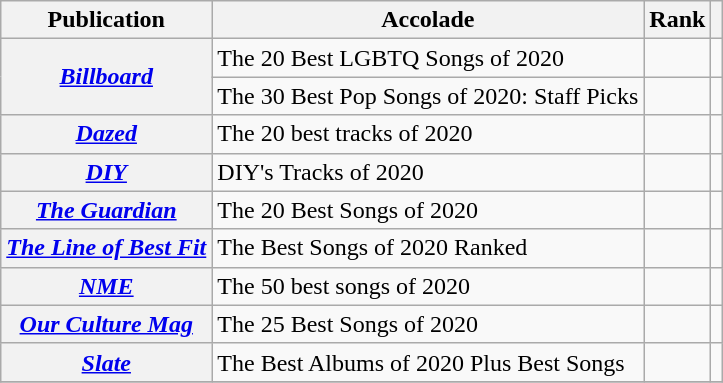<table class="wikitable sortable plainrowheaders">
<tr>
<th scope="col">Publication</th>
<th scope="col">Accolade</th>
<th scope="col">Rank</th>
<th scope="col" class="unsortable"></th>
</tr>
<tr>
<th scope="row" rowspan=2><em><a href='#'>Billboard</a></em></th>
<td>The 20 Best LGBTQ Songs of 2020</td>
<td></td>
<td></td>
</tr>
<tr>
<td>The 30 Best Pop Songs of 2020: Staff Picks</td>
<td></td>
<td></td>
</tr>
<tr>
<th scope="row"><em><a href='#'>Dazed</a></em></th>
<td>The 20 best tracks of 2020</td>
<td></td>
<td></td>
</tr>
<tr>
<th scope="row"><em><a href='#'>DIY</a></em></th>
<td>DIY's Tracks of 2020</td>
<td></td>
<td></td>
</tr>
<tr>
<th scope="row"><em><a href='#'>The Guardian</a></em></th>
<td>The 20 Best Songs of 2020</td>
<td></td>
<td></td>
</tr>
<tr>
<th scope="row"><em><a href='#'>The Line of Best Fit</a></em></th>
<td>The Best Songs of 2020 Ranked</td>
<td></td>
<td></td>
</tr>
<tr>
<th scope="row"><em><a href='#'>NME</a></em></th>
<td>The 50 best songs of 2020</td>
<td></td>
<td></td>
</tr>
<tr>
<th scope="row"><em><a href='#'>Our Culture Mag</a></em></th>
<td>The 25 Best Songs of 2020</td>
<td></td>
<td></td>
</tr>
<tr>
<th scope="row"><em><a href='#'>Slate</a></em></th>
<td>The Best Albums of 2020 Plus Best Songs</td>
<td></td>
<td></td>
</tr>
<tr>
</tr>
</table>
